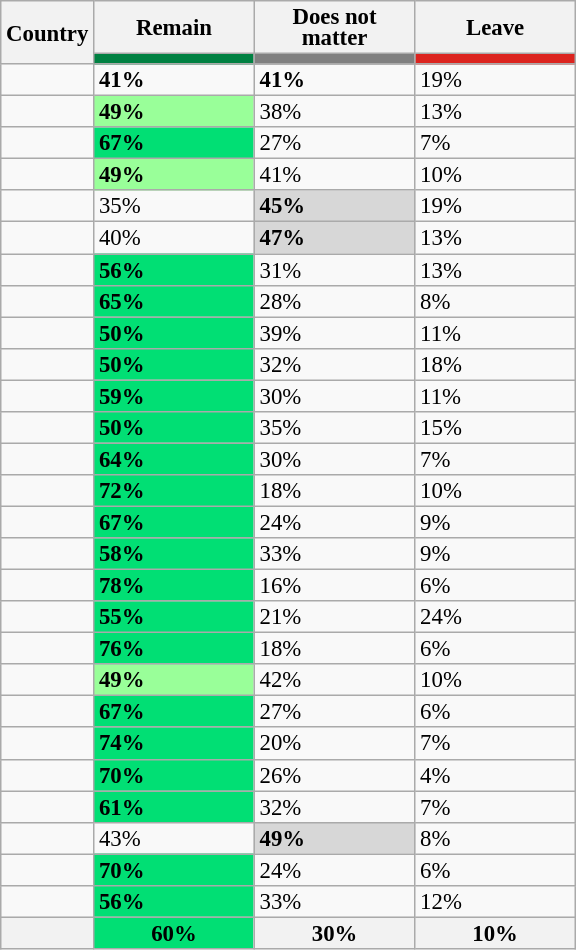<table class="wikitable sortable" style="line-height: 14px; font-size: 95%">
<tr>
<th rowspan="2">Country</th>
<th>Remain</th>
<th>Does not matter</th>
<th>Leave</th>
</tr>
<tr>
<th style="background: rgb(0, 129, 66); width: 100px; color: white;"></th>
<th style="background: gray; width: 100px; color: white;"></th>
<th style="background: rgb(220, 36, 31); width: 100px; color: white;"></th>
</tr>
<tr>
<td></td>
<td><strong>41%</strong></td>
<td><strong>41%</strong></td>
<td>19%</td>
</tr>
<tr>
<td></td>
<td style="background: rgb(153, 255, 153);"><strong>49%</strong></td>
<td>38%</td>
<td>13%</td>
</tr>
<tr>
<td></td>
<td style="background: rgb(1,223,116);"><strong>67%</strong></td>
<td>27%</td>
<td>7%</td>
</tr>
<tr>
<td></td>
<td style="background: rgb(153, 255, 153);"><strong>49%</strong></td>
<td>41%</td>
<td>10%</td>
</tr>
<tr>
<td></td>
<td>35%</td>
<td style="background: rgb(215, 215, 215);"><strong>45%</strong></td>
<td>19%</td>
</tr>
<tr>
<td></td>
<td>40%</td>
<td style="background: rgb(215, 215, 215);"><strong>47%</strong></td>
<td>13%</td>
</tr>
<tr>
<td></td>
<td style="background: rgb(1,223,116);"><strong>56%</strong></td>
<td>31%</td>
<td>13%</td>
</tr>
<tr>
<td></td>
<td style="background: rgb(1,223,116);"><strong>65%</strong></td>
<td>28%</td>
<td>8%</td>
</tr>
<tr>
<td></td>
<td style="background: rgb(1,223,116);"><strong>50%</strong></td>
<td>39%</td>
<td>11%</td>
</tr>
<tr>
<td></td>
<td style="background: rgb(1,223,116);"><strong>50%</strong></td>
<td>32%</td>
<td>18%</td>
</tr>
<tr>
<td></td>
<td style="background: rgb(1,223,116);"><strong>59%</strong></td>
<td>30%</td>
<td>11%</td>
</tr>
<tr>
<td></td>
<td style="background: rgb(1,223,116);"><strong>50%</strong></td>
<td>35%</td>
<td>15%</td>
</tr>
<tr>
<td></td>
<td style="background: rgb(1,223,116);"><strong>64%</strong></td>
<td>30%</td>
<td>7%</td>
</tr>
<tr>
<td></td>
<td style="background: rgb(1,223,116);"><strong>72%</strong></td>
<td>18%</td>
<td>10%</td>
</tr>
<tr>
<td></td>
<td style="background: rgb(1,223,116);"><strong>67%</strong></td>
<td>24%</td>
<td>9%</td>
</tr>
<tr>
<td></td>
<td style="background: rgb(1,223,116);"><strong>58%</strong></td>
<td>33%</td>
<td>9%</td>
</tr>
<tr>
<td></td>
<td style="background: rgb(1,223,116);"><strong>78%</strong></td>
<td>16%</td>
<td>6%</td>
</tr>
<tr>
<td></td>
<td style="background: rgb(1,223,116);"><strong>55%</strong></td>
<td>21%</td>
<td>24%</td>
</tr>
<tr>
<td></td>
<td style="background: rgb(1,223,116);"><strong>76%</strong></td>
<td>18%</td>
<td>6%</td>
</tr>
<tr>
<td></td>
<td style="background: rgb(153, 255, 153);"><strong>49%</strong></td>
<td>42%</td>
<td>10%</td>
</tr>
<tr>
<td></td>
<td style="background: rgb(1,223,116);"><strong>67%</strong></td>
<td>27%</td>
<td>6%</td>
</tr>
<tr>
<td></td>
<td style="background: rgb(1,223,116);"><strong>74%</strong></td>
<td>20%</td>
<td>7%</td>
</tr>
<tr>
<td></td>
<td style="background: rgb(1,223,116);"><strong>70%</strong></td>
<td>26%</td>
<td>4%</td>
</tr>
<tr>
<td></td>
<td style="background: rgb(1,223,116);"><strong>61%</strong></td>
<td>32%</td>
<td>7%</td>
</tr>
<tr>
<td></td>
<td>43%</td>
<td style="background: rgb(215, 215, 215);"><strong>49%</strong></td>
<td>8%</td>
</tr>
<tr>
<td></td>
<td style="background: rgb(1,223,116);"><strong>70%</strong></td>
<td>24%</td>
<td>6%</td>
</tr>
<tr>
<td></td>
<td style="background: rgb(1,223,116);"><strong>56%</strong></td>
<td>33%</td>
<td>12%</td>
</tr>
<tr>
<th></th>
<th style="background: rgb(1,223,116);"><strong>60%</strong></th>
<th>30%</th>
<th>10%</th>
</tr>
</table>
